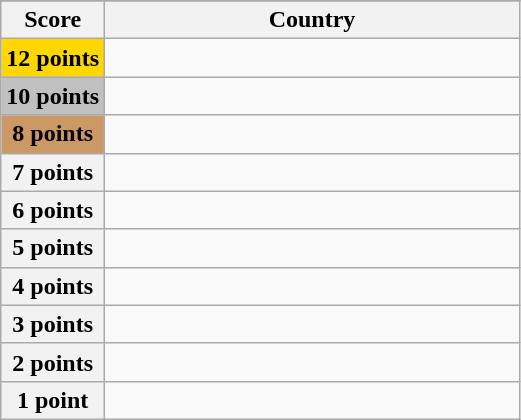<table class="wikitable">
<tr>
</tr>
<tr>
<th scope="col" width="20%">Score</th>
<th scope="col">Country</th>
</tr>
<tr>
<th scope="row" style="background:gold">12 points</th>
<td></td>
</tr>
<tr>
<th scope="row" style="background:silver">10 points</th>
<td></td>
</tr>
<tr>
<th scope="row" style="background:#CC9966">8 points</th>
<td></td>
</tr>
<tr>
<th scope="row">7 points</th>
<td></td>
</tr>
<tr>
<th scope="row">6 points</th>
<td></td>
</tr>
<tr>
<th scope="row">5 points</th>
<td></td>
</tr>
<tr>
<th scope="row">4 points</th>
<td></td>
</tr>
<tr>
<th scope="row">3 points</th>
<td></td>
</tr>
<tr>
<th scope="row">2 points</th>
<td></td>
</tr>
<tr>
<th scope="row">1 point</th>
<td></td>
</tr>
</table>
